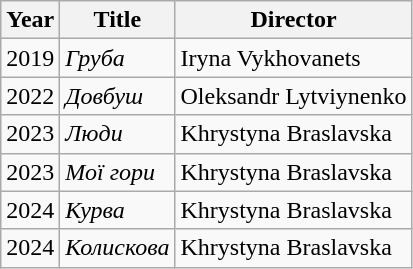<table class="wikitable sortable">
<tr>
<th>Year</th>
<th>Title</th>
<th>Director</th>
</tr>
<tr>
<td>2019</td>
<td><em>Груба</em></td>
<td>Iryna Vykhovanets</td>
</tr>
<tr>
<td>2022</td>
<td><em>Довбуш</em></td>
<td>Oleksandr Lytviynenko</td>
</tr>
<tr>
<td>2023</td>
<td><em>Люди</em></td>
<td>Khrystyna Braslavska</td>
</tr>
<tr>
<td>2023</td>
<td><em>Мої гори</em></td>
<td>Khrystyna Braslavska</td>
</tr>
<tr>
<td>2024</td>
<td><em>Курва</em></td>
<td>Khrystyna Braslavska</td>
</tr>
<tr>
<td>2024</td>
<td><em>Колискова</em></td>
<td>Khrystyna Braslavska</td>
</tr>
</table>
